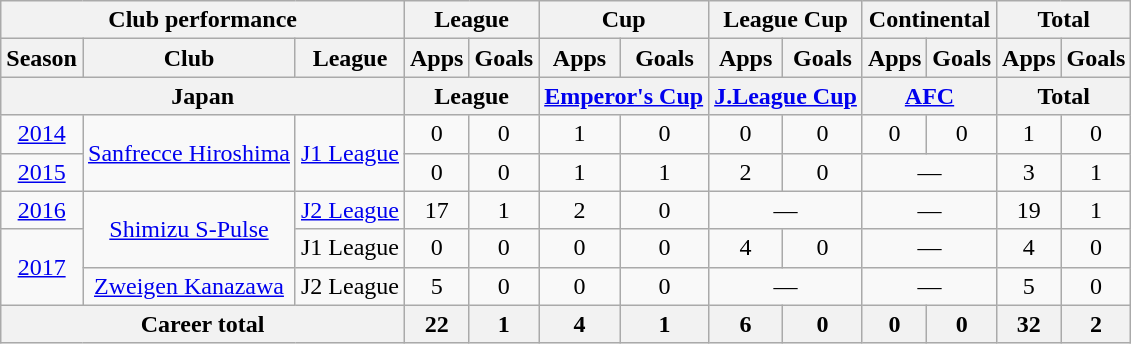<table class="wikitable" style="text-align:center">
<tr>
<th colspan=3>Club performance</th>
<th colspan=2>League</th>
<th colspan=2>Cup</th>
<th colspan=2>League Cup</th>
<th colspan=2>Continental</th>
<th colspan=2>Total</th>
</tr>
<tr>
<th>Season</th>
<th>Club</th>
<th>League</th>
<th>Apps</th>
<th>Goals</th>
<th>Apps</th>
<th>Goals</th>
<th>Apps</th>
<th>Goals</th>
<th>Apps</th>
<th>Goals</th>
<th>Apps</th>
<th>Goals</th>
</tr>
<tr>
<th colspan=3>Japan</th>
<th colspan=2>League</th>
<th colspan=2><a href='#'>Emperor's Cup</a></th>
<th colspan=2><a href='#'>J.League Cup</a></th>
<th colspan=2><a href='#'>AFC</a></th>
<th colspan=2>Total</th>
</tr>
<tr>
<td><a href='#'>2014</a></td>
<td rowspan="2"><a href='#'>Sanfrecce Hiroshima</a></td>
<td rowspan="2"><a href='#'>J1 League</a></td>
<td>0</td>
<td>0</td>
<td>1</td>
<td>0</td>
<td>0</td>
<td>0</td>
<td>0</td>
<td>0</td>
<td>1</td>
<td>0</td>
</tr>
<tr>
<td><a href='#'>2015</a></td>
<td>0</td>
<td>0</td>
<td>1</td>
<td>1</td>
<td>2</td>
<td>0</td>
<td colspan="2">—</td>
<td>3</td>
<td>1</td>
</tr>
<tr>
<td><a href='#'>2016</a></td>
<td rowspan="2"><a href='#'>Shimizu S-Pulse</a></td>
<td><a href='#'>J2 League</a></td>
<td>17</td>
<td>1</td>
<td>2</td>
<td>0</td>
<td colspan="2">—</td>
<td colspan="2">—</td>
<td>19</td>
<td>1</td>
</tr>
<tr>
<td rowspan="2"><a href='#'>2017</a></td>
<td>J1 League</td>
<td>0</td>
<td>0</td>
<td>0</td>
<td>0</td>
<td>4</td>
<td>0</td>
<td colspan="2">—</td>
<td>4</td>
<td>0</td>
</tr>
<tr>
<td><a href='#'>Zweigen Kanazawa</a></td>
<td rowspan="1">J2 League</td>
<td>5</td>
<td>0</td>
<td>0</td>
<td>0</td>
<td colspan="2">—</td>
<td colspan="2">—</td>
<td>5</td>
<td>0</td>
</tr>
<tr>
<th colspan=3>Career total</th>
<th>22</th>
<th>1</th>
<th>4</th>
<th>1</th>
<th>6</th>
<th>0</th>
<th>0</th>
<th>0</th>
<th>32</th>
<th>2</th>
</tr>
</table>
